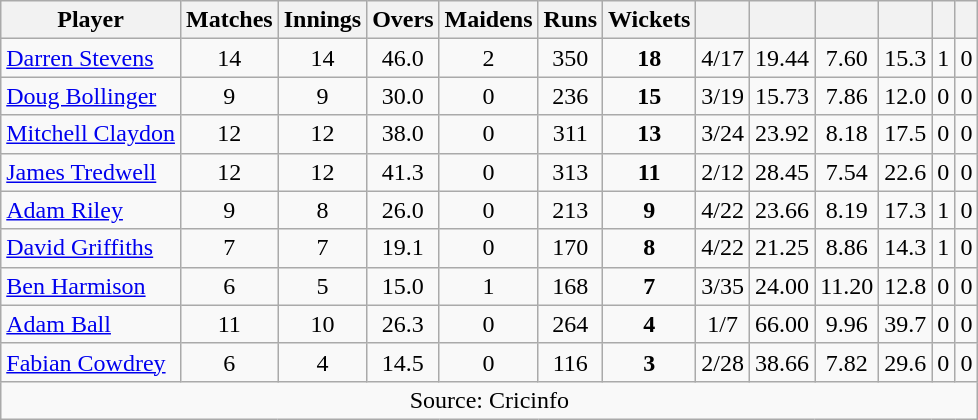<table class="wikitable" style="text-align:center">
<tr>
<th>Player</th>
<th>Matches</th>
<th>Innings</th>
<th>Overs</th>
<th>Maidens</th>
<th>Runs</th>
<th>Wickets</th>
<th></th>
<th></th>
<th></th>
<th></th>
<th></th>
<th></th>
</tr>
<tr>
<td align="left"><a href='#'>Darren Stevens</a></td>
<td>14</td>
<td>14</td>
<td>46.0</td>
<td>2</td>
<td>350</td>
<td><strong>18</strong></td>
<td>4/17</td>
<td>19.44</td>
<td>7.60</td>
<td>15.3</td>
<td>1</td>
<td>0</td>
</tr>
<tr>
<td align="left"><a href='#'>Doug Bollinger</a></td>
<td>9</td>
<td>9</td>
<td>30.0</td>
<td>0</td>
<td>236</td>
<td><strong>15</strong></td>
<td>3/19</td>
<td>15.73</td>
<td>7.86</td>
<td>12.0</td>
<td>0</td>
<td>0</td>
</tr>
<tr>
<td align="left"><a href='#'>Mitchell Claydon</a></td>
<td>12</td>
<td>12</td>
<td>38.0</td>
<td>0</td>
<td>311</td>
<td><strong>13</strong></td>
<td>3/24</td>
<td>23.92</td>
<td>8.18</td>
<td>17.5</td>
<td>0</td>
<td>0</td>
</tr>
<tr>
<td align="left"><a href='#'>James Tredwell</a></td>
<td>12</td>
<td>12</td>
<td>41.3</td>
<td>0</td>
<td>313</td>
<td><strong>11</strong></td>
<td>2/12</td>
<td>28.45</td>
<td>7.54</td>
<td>22.6</td>
<td>0</td>
<td>0</td>
</tr>
<tr>
<td align="left"><a href='#'>Adam Riley</a></td>
<td>9</td>
<td>8</td>
<td>26.0</td>
<td>0</td>
<td>213</td>
<td><strong>9</strong></td>
<td>4/22</td>
<td>23.66</td>
<td>8.19</td>
<td>17.3</td>
<td>1</td>
<td>0</td>
</tr>
<tr>
<td align="left"><a href='#'>David Griffiths</a></td>
<td>7</td>
<td>7</td>
<td>19.1</td>
<td>0</td>
<td>170</td>
<td><strong>8</strong></td>
<td>4/22</td>
<td>21.25</td>
<td>8.86</td>
<td>14.3</td>
<td>1</td>
<td>0</td>
</tr>
<tr>
<td align="left"><a href='#'>Ben Harmison</a></td>
<td>6</td>
<td>5</td>
<td>15.0</td>
<td>1</td>
<td>168</td>
<td><strong>7</strong></td>
<td>3/35</td>
<td>24.00</td>
<td>11.20</td>
<td>12.8</td>
<td>0</td>
<td>0</td>
</tr>
<tr>
<td align="left"><a href='#'>Adam Ball</a></td>
<td>11</td>
<td>10</td>
<td>26.3</td>
<td>0</td>
<td>264</td>
<td><strong>4</strong></td>
<td>1/7</td>
<td>66.00</td>
<td>9.96</td>
<td>39.7</td>
<td>0</td>
<td>0</td>
</tr>
<tr>
<td align="left"><a href='#'>Fabian Cowdrey</a></td>
<td>6</td>
<td>4</td>
<td>14.5</td>
<td>0</td>
<td>116</td>
<td><strong>3</strong></td>
<td>2/28</td>
<td>38.66</td>
<td>7.82</td>
<td>29.6</td>
<td>0</td>
<td>0</td>
</tr>
<tr>
<td colspan="14">Source: Cricinfo</td>
</tr>
</table>
